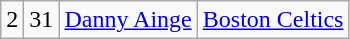<table class="wikitable">
<tr style="text-align:center;" bgcolor="">
<td>2</td>
<td>31</td>
<td><a href='#'>Danny Ainge</a></td>
<td><a href='#'>Boston Celtics</a></td>
</tr>
</table>
